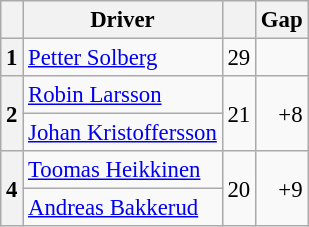<table class="wikitable" style="font-size: 95%;">
<tr>
<th></th>
<th>Driver</th>
<th></th>
<th>Gap</th>
</tr>
<tr>
<th>1</th>
<td> <a href='#'>Petter Solberg</a></td>
<td align="right">29</td>
<td align="right"></td>
</tr>
<tr>
<th rowspan=2>2</th>
<td> <a href='#'>Robin Larsson</a></td>
<td rowspan=2 align="right">21</td>
<td rowspan=2 align="right">+8</td>
</tr>
<tr>
<td> <a href='#'>Johan Kristoffersson</a></td>
</tr>
<tr>
<th rowspan=2>4</th>
<td> <a href='#'>Toomas Heikkinen</a></td>
<td rowspan=2 align="right">20</td>
<td rowspan=2 align="right">+9</td>
</tr>
<tr>
<td> <a href='#'>Andreas Bakkerud</a></td>
</tr>
</table>
